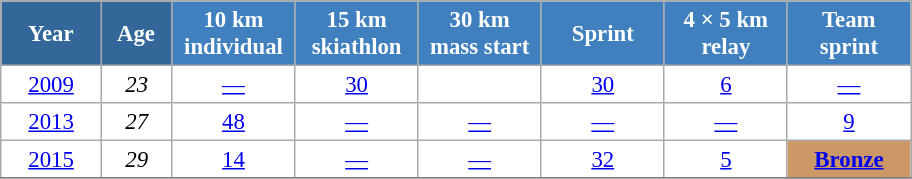<table class="wikitable" style="font-size:95%; text-align:center; border:grey solid 1px; border-collapse:collapse; background:#ffffff;">
<tr>
<th style="background-color:#369; color:white; width:60px;"> Year </th>
<th style="background-color:#369; color:white; width:40px;"> Age </th>
<th style="background-color:#4180be; color:white; width:75px;"> 10 km <br> individual </th>
<th style="background-color:#4180be; color:white; width:75px;"> 15 km <br> skiathlon </th>
<th style="background-color:#4180be; color:white; width:75px;"> 30 km <br> mass start </th>
<th style="background-color:#4180be; color:white; width:75px;"> Sprint </th>
<th style="background-color:#4180be; color:white; width:75px;"> 4 × 5 km <br> relay </th>
<th style="background-color:#4180be; color:white; width:75px;"> Team <br> sprint </th>
</tr>
<tr>
<td><a href='#'>2009</a></td>
<td><em>23</em></td>
<td><a href='#'>—</a></td>
<td><a href='#'>30</a></td>
<td><a href='#'></a></td>
<td><a href='#'>30</a></td>
<td><a href='#'>6</a></td>
<td><a href='#'>—</a></td>
</tr>
<tr>
<td><a href='#'>2013</a></td>
<td><em>27</em></td>
<td><a href='#'>48</a></td>
<td><a href='#'>—</a></td>
<td><a href='#'>—</a></td>
<td><a href='#'>—</a></td>
<td><a href='#'>—</a></td>
<td><a href='#'>9</a></td>
</tr>
<tr>
<td><a href='#'>2015</a></td>
<td><em>29</em></td>
<td><a href='#'>14</a></td>
<td><a href='#'>—</a></td>
<td><a href='#'>—</a></td>
<td><a href='#'>32</a></td>
<td><a href='#'>5</a></td>
<td bgcolor="cc9966"><a href='#'><strong>Bronze</strong></a></td>
</tr>
<tr>
</tr>
</table>
